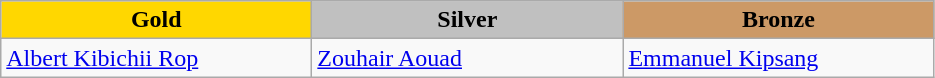<table class="wikitable" style="text-align:left">
<tr align="center">
<td width=200 bgcolor=gold><strong>Gold</strong></td>
<td width=200 bgcolor=silver><strong>Silver</strong></td>
<td width=200 bgcolor=CC9966><strong>Bronze</strong></td>
</tr>
<tr>
<td><a href='#'>Albert Kibichii Rop</a><br><em></em></td>
<td><a href='#'>Zouhair Aouad</a><br><em></em></td>
<td><a href='#'>Emmanuel Kipsang</a><br><em></em></td>
</tr>
</table>
